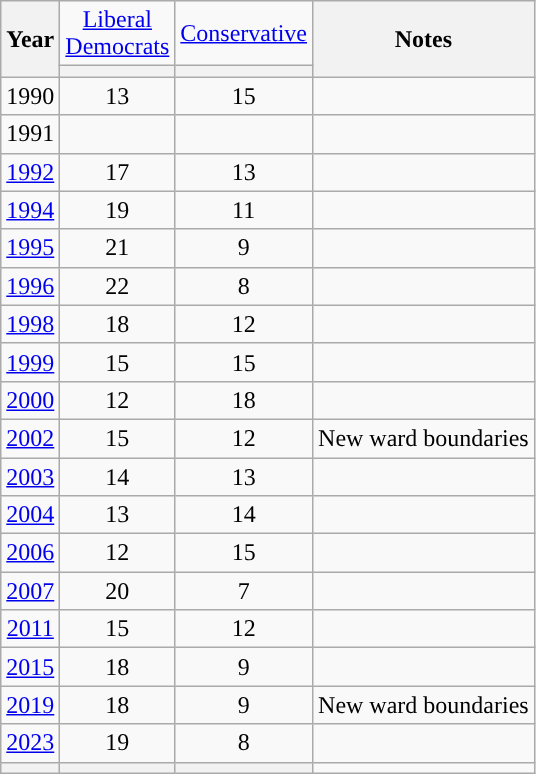<table class=wikitable style=text-align:center>
<tr>
<th rowspan=2>Year</th>
<td width="60"><a href='#'>Liberal Democrats</a></td>
<td width="60"><a href='#'>Conservative</a></td>
<th rowspan="2">Notes</th>
</tr>
<tr>
<th style="background-color: "></th>
<th style="background-color: "></th>
</tr>
<tr>
<td>1990</td>
<td>13</td>
<td>15</td>
<td></td>
</tr>
<tr>
<td>1991</td>
<td></td>
<td></td>
<td></td>
</tr>
<tr>
<td><a href='#'>1992</a></td>
<td>17</td>
<td>13</td>
<td></td>
</tr>
<tr>
<td><a href='#'>1994</a></td>
<td>19</td>
<td>11</td>
<td></td>
</tr>
<tr>
<td><a href='#'>1995</a></td>
<td>21</td>
<td>9</td>
<td></td>
</tr>
<tr>
<td><a href='#'>1996</a></td>
<td>22</td>
<td>8</td>
<td></td>
</tr>
<tr>
<td><a href='#'>1998</a></td>
<td>18</td>
<td>12</td>
<td></td>
</tr>
<tr>
<td><a href='#'>1999</a></td>
<td>15</td>
<td>15</td>
<td></td>
</tr>
<tr>
<td><a href='#'>2000</a></td>
<td>12</td>
<td>18</td>
<td></td>
</tr>
<tr>
<td><a href='#'>2002</a></td>
<td>15</td>
<td>12</td>
<td>New ward boundaries</td>
</tr>
<tr>
<td><a href='#'>2003</a></td>
<td>14</td>
<td>13</td>
<td></td>
</tr>
<tr>
<td><a href='#'>2004</a></td>
<td>13</td>
<td>14</td>
<td></td>
</tr>
<tr>
<td><a href='#'>2006</a></td>
<td>12</td>
<td>15</td>
<td></td>
</tr>
<tr>
<td><a href='#'>2007</a></td>
<td>20</td>
<td>7</td>
<td></td>
</tr>
<tr>
<td><a href='#'>2011</a></td>
<td>15</td>
<td>12</td>
<td></td>
</tr>
<tr>
<td><a href='#'>2015</a></td>
<td>18</td>
<td>9</td>
<td></td>
</tr>
<tr>
<td><a href='#'>2019</a></td>
<td>18</td>
<td>9</td>
<td>New ward boundaries</td>
</tr>
<tr>
<td><a href='#'>2023</a></td>
<td>19</td>
<td>8</td>
<td></td>
</tr>
<tr>
<th></th>
<th style="background-color: "></th>
<th style="background-color: "></th>
<td></td>
</tr>
</table>
